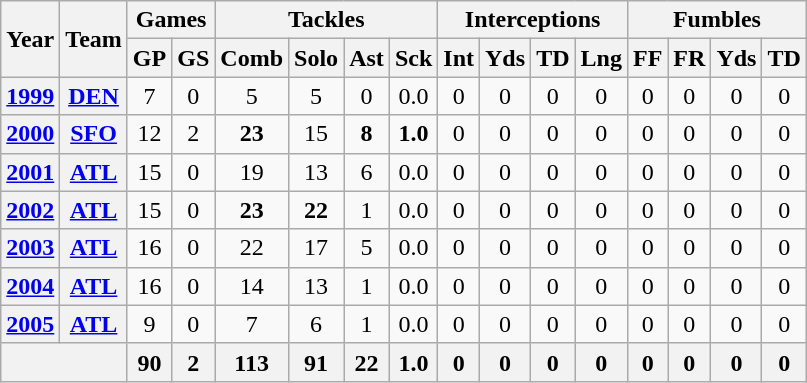<table class="wikitable" style="text-align:center">
<tr>
<th rowspan="2">Year</th>
<th rowspan="2">Team</th>
<th colspan="2">Games</th>
<th colspan="4">Tackles</th>
<th colspan="4">Interceptions</th>
<th colspan="4">Fumbles</th>
</tr>
<tr>
<th>GP</th>
<th>GS</th>
<th>Comb</th>
<th>Solo</th>
<th>Ast</th>
<th>Sck</th>
<th>Int</th>
<th>Yds</th>
<th>TD</th>
<th>Lng</th>
<th>FF</th>
<th>FR</th>
<th>Yds</th>
<th>TD</th>
</tr>
<tr>
<th><a href='#'>1999</a></th>
<th><a href='#'>DEN</a></th>
<td>7</td>
<td>0</td>
<td>5</td>
<td>5</td>
<td>0</td>
<td>0.0</td>
<td>0</td>
<td>0</td>
<td>0</td>
<td>0</td>
<td>0</td>
<td>0</td>
<td>0</td>
<td>0</td>
</tr>
<tr>
<th><a href='#'>2000</a></th>
<th><a href='#'>SFO</a></th>
<td>12</td>
<td>2</td>
<td><strong>23</strong></td>
<td>15</td>
<td><strong>8</strong></td>
<td><strong>1.0</strong></td>
<td>0</td>
<td>0</td>
<td>0</td>
<td>0</td>
<td>0</td>
<td>0</td>
<td>0</td>
<td>0</td>
</tr>
<tr>
<th><a href='#'>2001</a></th>
<th><a href='#'>ATL</a></th>
<td>15</td>
<td>0</td>
<td>19</td>
<td>13</td>
<td>6</td>
<td>0.0</td>
<td>0</td>
<td>0</td>
<td>0</td>
<td>0</td>
<td>0</td>
<td>0</td>
<td>0</td>
<td>0</td>
</tr>
<tr>
<th><a href='#'>2002</a></th>
<th><a href='#'>ATL</a></th>
<td>15</td>
<td>0</td>
<td><strong>23</strong></td>
<td><strong>22</strong></td>
<td>1</td>
<td>0.0</td>
<td>0</td>
<td>0</td>
<td>0</td>
<td>0</td>
<td>0</td>
<td>0</td>
<td>0</td>
<td>0</td>
</tr>
<tr>
<th><a href='#'>2003</a></th>
<th><a href='#'>ATL</a></th>
<td>16</td>
<td>0</td>
<td>22</td>
<td>17</td>
<td>5</td>
<td>0.0</td>
<td>0</td>
<td>0</td>
<td>0</td>
<td>0</td>
<td>0</td>
<td>0</td>
<td>0</td>
<td>0</td>
</tr>
<tr>
<th><a href='#'>2004</a></th>
<th><a href='#'>ATL</a></th>
<td>16</td>
<td>0</td>
<td>14</td>
<td>13</td>
<td>1</td>
<td>0.0</td>
<td>0</td>
<td>0</td>
<td>0</td>
<td>0</td>
<td>0</td>
<td>0</td>
<td>0</td>
<td>0</td>
</tr>
<tr>
<th><a href='#'>2005</a></th>
<th><a href='#'>ATL</a></th>
<td>9</td>
<td>0</td>
<td>7</td>
<td>6</td>
<td>1</td>
<td>0.0</td>
<td>0</td>
<td>0</td>
<td>0</td>
<td>0</td>
<td>0</td>
<td>0</td>
<td>0</td>
<td>0</td>
</tr>
<tr>
<th colspan="2"></th>
<th>90</th>
<th>2</th>
<th>113</th>
<th>91</th>
<th>22</th>
<th>1.0</th>
<th>0</th>
<th>0</th>
<th>0</th>
<th>0</th>
<th>0</th>
<th>0</th>
<th>0</th>
<th>0</th>
</tr>
</table>
